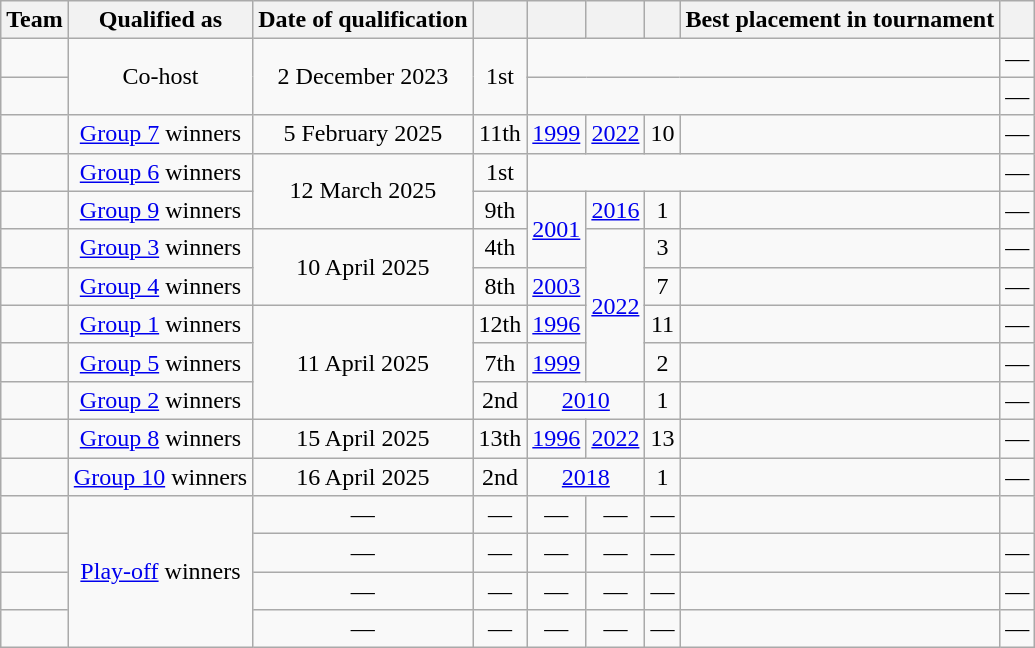<table class="wikitable sortable">
<tr>
<th>Team</th>
<th>Qualified as</th>
<th>Date of qualification</th>
<th></th>
<th></th>
<th></th>
<th></th>
<th>Best placement in tournament</th>
<th></th>
</tr>
<tr>
<td></td>
<td rowspan=2 align="center">Co-host</td>
<td rowspan=2 align="center">2 December 2023</td>
<td rowspan=2 align="center">1st</td>
<td align="center" colspan=4></td>
<td align="center">—</td>
</tr>
<tr>
<td></td>
<td align="center" colspan=4></td>
<td align="center">—</td>
</tr>
<tr>
<td></td>
<td align="center"><a href='#'>Group 7</a> winners</td>
<td align="center">5 February 2025</td>
<td align="center">11th</td>
<td align="center"><a href='#'>1999</a></td>
<td align="center"><a href='#'>2022</a></td>
<td align="center">10</td>
<td></td>
<td align="center">—</td>
</tr>
<tr>
<td></td>
<td align="center"><a href='#'>Group 6</a> winners</td>
<td rowspan=2 align="center">12 March 2025</td>
<td align="center">1st</td>
<td align="center" colspan=4></td>
<td align="center">—</td>
</tr>
<tr>
<td></td>
<td align="center"><a href='#'>Group 9</a> winners</td>
<td align="center">9th</td>
<td align="center" rowspan=2><a href='#'>2001</a></td>
<td align="center"><a href='#'>2016</a></td>
<td align="center">1</td>
<td></td>
<td align="center">—</td>
</tr>
<tr>
<td></td>
<td align="center"><a href='#'>Group 3</a> winners</td>
<td rowspan=2 align="center">10 April 2025</td>
<td align="center">4th</td>
<td align="center" rowspan=4><a href='#'>2022</a></td>
<td align="center">3</td>
<td></td>
<td align="center">—</td>
</tr>
<tr>
<td></td>
<td align="center"><a href='#'>Group 4</a> winners</td>
<td align="center">8th</td>
<td align="center"><a href='#'>2003</a></td>
<td align="center">7</td>
<td></td>
<td align="center">—</td>
</tr>
<tr>
<td></td>
<td align="center"><a href='#'>Group 1</a> winners</td>
<td rowspan=3 align="center">11 April 2025</td>
<td align="center">12th</td>
<td align="center"><a href='#'>1996</a></td>
<td align="center">11</td>
<td></td>
<td align="center">—</td>
</tr>
<tr>
<td></td>
<td align="center"><a href='#'>Group 5</a> winners</td>
<td align="center">7th</td>
<td align="center"><a href='#'>1999</a></td>
<td align="center">2</td>
<td></td>
<td align="center">—</td>
</tr>
<tr>
<td></td>
<td align="center"><a href='#'>Group 2</a> winners</td>
<td align="center">2nd</td>
<td align="center" colspan=2><a href='#'>2010</a></td>
<td align="center">1</td>
<td></td>
<td align="center">—</td>
</tr>
<tr>
<td></td>
<td align="center"><a href='#'>Group 8</a> winners</td>
<td align="center">15 April 2025</td>
<td align="center">13th</td>
<td align="center"><a href='#'>1996</a></td>
<td align="center"><a href='#'>2022</a></td>
<td align="center">13</td>
<td></td>
<td align="center">—</td>
</tr>
<tr>
<td></td>
<td align="center"><a href='#'>Group 10</a> winners</td>
<td align="center">16 April 2025</td>
<td align="center">2nd</td>
<td align="center" colspan=2><a href='#'>2018</a></td>
<td align="center">1</td>
<td></td>
<td align="center">—</td>
</tr>
<tr>
<td></td>
<td rowspan=4 align="center"><a href='#'>Play-off</a> winners</td>
<td align="center">—</td>
<td align="center">—</td>
<td align="center">—</td>
<td align="center">—</td>
<td align="center">—</td>
<td></td>
</tr>
<tr>
<td></td>
<td align="center">—</td>
<td align="center">—</td>
<td align="center">—</td>
<td align="center">—</td>
<td align="center">—</td>
<td></td>
<td align="center">—</td>
</tr>
<tr>
<td></td>
<td align="center">—</td>
<td align="center">—</td>
<td align="center">—</td>
<td align="center">—</td>
<td align="center">—</td>
<td></td>
<td align="center">—</td>
</tr>
<tr>
<td></td>
<td align="center">—</td>
<td align="center">—</td>
<td align="center">—</td>
<td align="center">—</td>
<td align="center">—</td>
<td></td>
<td align="center">—</td>
</tr>
</table>
